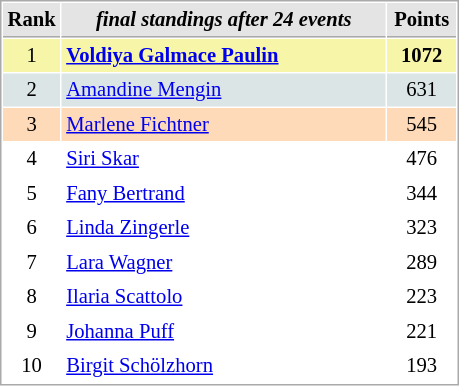<table cellspacing="1" cellpadding="3" style="border:1px solid #AAAAAA;font-size:86%">
<tr style="background-color: #E4E4E4;">
<th style="border-bottom:1px solid #AAAAAA; width: 10px;">Rank</th>
<th style="border-bottom:1px solid #AAAAAA; width: 210px;"><em>final standings after 24 events</em></th>
<th style="border-bottom:1px solid #AAAAAA; width: 40px;">Points</th>
</tr>
<tr style="background:#f7f6a8;">
<td align=center>1</td>
<td> <strong><a href='#'>Voldiya Galmace Paulin</a></strong> </td>
<td align=center><strong>1072</strong></td>
</tr>
<tr style="background:#dce5e5;">
<td align=center>2</td>
<td> <a href='#'>Amandine Mengin</a></td>
<td align=center>631</td>
</tr>
<tr style="background:#ffdab9;">
<td align=center>3</td>
<td> <a href='#'>Marlene Fichtner</a></td>
<td align=center>545</td>
</tr>
<tr>
<td align=center>4</td>
<td> <a href='#'>Siri Skar</a></td>
<td align=center>476</td>
</tr>
<tr>
<td align=center>5</td>
<td> <a href='#'>Fany Bertrand</a></td>
<td align=center>344</td>
</tr>
<tr>
<td align=center>6</td>
<td> <a href='#'>Linda Zingerle</a></td>
<td align=center>323</td>
</tr>
<tr>
<td align=center>7</td>
<td> <a href='#'>Lara Wagner</a></td>
<td align=center>289</td>
</tr>
<tr>
<td align=center>8</td>
<td> <a href='#'>Ilaria Scattolo</a></td>
<td align=center>223</td>
</tr>
<tr>
<td align=center>9</td>
<td> <a href='#'>Johanna Puff</a></td>
<td align=center>221</td>
</tr>
<tr>
<td align=center>10</td>
<td> <a href='#'>Birgit Schölzhorn</a></td>
<td align=center>193</td>
</tr>
</table>
